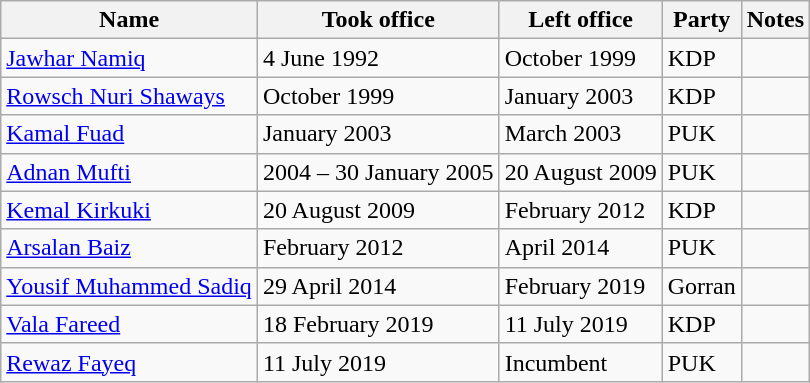<table class="wikitable">
<tr>
<th>Name</th>
<th>Took office</th>
<th>Left office</th>
<th>Party</th>
<th>Notes</th>
</tr>
<tr>
<td><a href='#'>Jawhar Namiq</a></td>
<td>4 June 1992</td>
<td>October 1999</td>
<td>KDP</td>
<td></td>
</tr>
<tr>
<td><a href='#'>Rowsch Nuri Shaways</a></td>
<td>October 1999</td>
<td>January 2003</td>
<td>KDP</td>
<td></td>
</tr>
<tr>
<td><a href='#'>Kamal Fuad</a></td>
<td>January 2003</td>
<td>March 2003</td>
<td>PUK</td>
<td></td>
</tr>
<tr>
<td><a href='#'>Adnan Mufti</a></td>
<td>2004 – 30 January 2005</td>
<td>20 August 2009</td>
<td>PUK</td>
<td></td>
</tr>
<tr>
<td><a href='#'>Kemal Kirkuki</a></td>
<td>20 August 2009</td>
<td>February 2012</td>
<td>KDP</td>
<td></td>
</tr>
<tr>
<td><a href='#'>Arsalan Baiz</a></td>
<td>February 2012</td>
<td>April 2014</td>
<td>PUK</td>
<td></td>
</tr>
<tr>
<td><a href='#'>Yousif Muhammed Sadiq</a></td>
<td>29 April 2014</td>
<td>February 2019</td>
<td>Gorran</td>
<td></td>
</tr>
<tr>
<td><a href='#'>Vala Fareed</a></td>
<td>18 February 2019</td>
<td>11 July 2019</td>
<td>KDP</td>
<td></td>
</tr>
<tr>
<td><a href='#'>Rewaz Fayeq</a></td>
<td>11 July 2019</td>
<td>Incumbent</td>
<td>PUK</td>
<td></td>
</tr>
</table>
